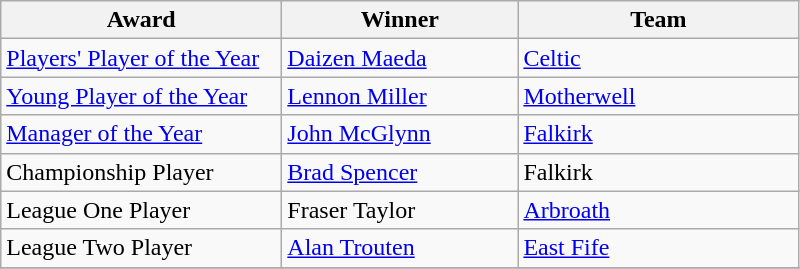<table class="wikitable">
<tr>
<th width=180>Award</th>
<th width=150>Winner</th>
<th width=180>Team</th>
</tr>
<tr>
<td><a href='#'>Players' Player of the Year</a></td>
<td><a href='#'>Daizen Maeda</a></td>
<td><a href='#'>Celtic</a></td>
</tr>
<tr>
<td><a href='#'>Young Player of the Year</a></td>
<td><a href='#'>Lennon Miller</a></td>
<td><a href='#'>Motherwell</a></td>
</tr>
<tr>
<td><a href='#'>Manager of the Year</a></td>
<td><a href='#'>John McGlynn</a></td>
<td><a href='#'>Falkirk</a></td>
</tr>
<tr>
<td>Championship Player</td>
<td><a href='#'>Brad Spencer</a></td>
<td>Falkirk</td>
</tr>
<tr>
<td>League One Player</td>
<td>Fraser Taylor</td>
<td><a href='#'>Arbroath</a></td>
</tr>
<tr>
<td>League Two Player</td>
<td><a href='#'>Alan Trouten</a></td>
<td><a href='#'>East Fife</a></td>
</tr>
<tr>
</tr>
</table>
